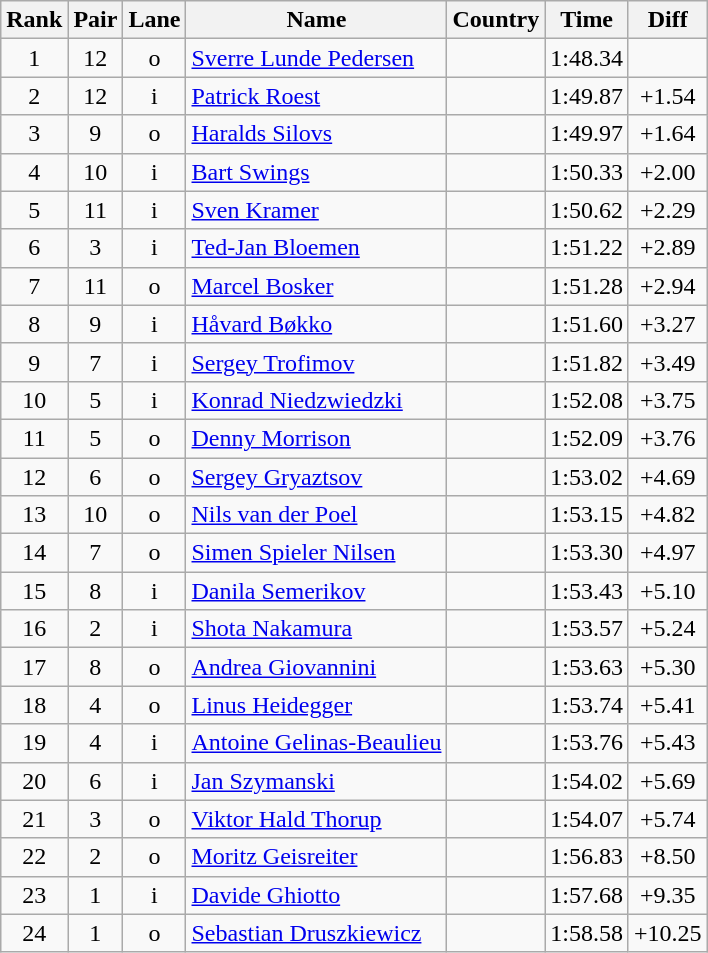<table class="wikitable sortable" style="text-align:center">
<tr>
<th>Rank</th>
<th>Pair</th>
<th>Lane</th>
<th>Name</th>
<th>Country</th>
<th>Time</th>
<th>Diff</th>
</tr>
<tr>
<td>1</td>
<td>12</td>
<td>o</td>
<td align="left"><a href='#'>Sverre Lunde Pedersen</a></td>
<td align="left"></td>
<td>1:48.34</td>
<td></td>
</tr>
<tr>
<td>2</td>
<td>12</td>
<td>i</td>
<td align="left"><a href='#'>Patrick Roest</a></td>
<td align="left"></td>
<td>1:49.87</td>
<td>+1.54</td>
</tr>
<tr>
<td>3</td>
<td>9</td>
<td>o</td>
<td align="left"><a href='#'>Haralds Silovs</a></td>
<td align="left"></td>
<td>1:49.97</td>
<td>+1.64</td>
</tr>
<tr>
<td>4</td>
<td>10</td>
<td>i</td>
<td align="left"><a href='#'>Bart Swings</a></td>
<td align="left"></td>
<td>1:50.33</td>
<td>+2.00</td>
</tr>
<tr>
<td>5</td>
<td>11</td>
<td>i</td>
<td align="left"><a href='#'>Sven Kramer</a></td>
<td align="left"></td>
<td>1:50.62</td>
<td>+2.29</td>
</tr>
<tr>
<td>6</td>
<td>3</td>
<td>i</td>
<td align="left"><a href='#'>Ted-Jan Bloemen</a></td>
<td align="left"></td>
<td>1:51.22</td>
<td>+2.89</td>
</tr>
<tr>
<td>7</td>
<td>11</td>
<td>o</td>
<td align="left"><a href='#'>Marcel Bosker</a></td>
<td align="left"></td>
<td>1:51.28</td>
<td>+2.94</td>
</tr>
<tr>
<td>8</td>
<td>9</td>
<td>i</td>
<td align="left"><a href='#'>Håvard Bøkko</a></td>
<td align="left"></td>
<td>1:51.60</td>
<td>+3.27</td>
</tr>
<tr>
<td>9</td>
<td>7</td>
<td>i</td>
<td align="left"><a href='#'>Sergey Trofimov</a></td>
<td align="left"></td>
<td>1:51.82</td>
<td>+3.49</td>
</tr>
<tr>
<td>10</td>
<td>5</td>
<td>i</td>
<td align="left"><a href='#'>Konrad Niedzwiedzki</a></td>
<td align="left"></td>
<td>1:52.08</td>
<td>+3.75</td>
</tr>
<tr>
<td>11</td>
<td>5</td>
<td>o</td>
<td align="left"><a href='#'>Denny Morrison</a></td>
<td align="left"></td>
<td>1:52.09</td>
<td>+3.76</td>
</tr>
<tr>
<td>12</td>
<td>6</td>
<td>o</td>
<td align="left"><a href='#'>Sergey Gryaztsov</a></td>
<td align="left"></td>
<td>1:53.02</td>
<td>+4.69</td>
</tr>
<tr>
<td>13</td>
<td>10</td>
<td>o</td>
<td align="left"><a href='#'>Nils van der Poel</a></td>
<td align="left"></td>
<td>1:53.15</td>
<td>+4.82</td>
</tr>
<tr>
<td>14</td>
<td>7</td>
<td>o</td>
<td align="left"><a href='#'>Simen Spieler Nilsen</a></td>
<td align="left"></td>
<td>1:53.30</td>
<td>+4.97</td>
</tr>
<tr>
<td>15</td>
<td>8</td>
<td>i</td>
<td align="left"><a href='#'>Danila Semerikov</a></td>
<td align="left"></td>
<td>1:53.43</td>
<td>+5.10</td>
</tr>
<tr>
<td>16</td>
<td>2</td>
<td>i</td>
<td align="left"><a href='#'>Shota Nakamura</a></td>
<td align="left"></td>
<td>1:53.57</td>
<td>+5.24</td>
</tr>
<tr>
<td>17</td>
<td>8</td>
<td>o</td>
<td align="left"><a href='#'>Andrea Giovannini</a></td>
<td align="left"></td>
<td>1:53.63</td>
<td>+5.30</td>
</tr>
<tr>
<td>18</td>
<td>4</td>
<td>o</td>
<td align="left"><a href='#'>Linus Heidegger</a></td>
<td align="left"></td>
<td>1:53.74</td>
<td>+5.41</td>
</tr>
<tr>
<td>19</td>
<td>4</td>
<td>i</td>
<td align="left"><a href='#'>Antoine Gelinas-Beaulieu</a></td>
<td align="left"></td>
<td>1:53.76</td>
<td>+5.43</td>
</tr>
<tr>
<td>20</td>
<td>6</td>
<td>i</td>
<td align="left"><a href='#'>Jan Szymanski</a></td>
<td align="left"></td>
<td>1:54.02</td>
<td>+5.69</td>
</tr>
<tr>
<td>21</td>
<td>3</td>
<td>o</td>
<td align="left"><a href='#'>Viktor Hald Thorup</a></td>
<td align="left"></td>
<td>1:54.07</td>
<td>+5.74</td>
</tr>
<tr>
<td>22</td>
<td>2</td>
<td>o</td>
<td align="left"><a href='#'>Moritz Geisreiter</a></td>
<td align="left"></td>
<td>1:56.83</td>
<td>+8.50</td>
</tr>
<tr>
<td>23</td>
<td>1</td>
<td>i</td>
<td align="left"><a href='#'>Davide Ghiotto</a></td>
<td align="left"></td>
<td>1:57.68</td>
<td>+9.35</td>
</tr>
<tr>
<td>24</td>
<td>1</td>
<td>o</td>
<td align="left"><a href='#'>Sebastian Druszkiewicz</a></td>
<td align="left"></td>
<td>1:58.58</td>
<td>+10.25</td>
</tr>
</table>
